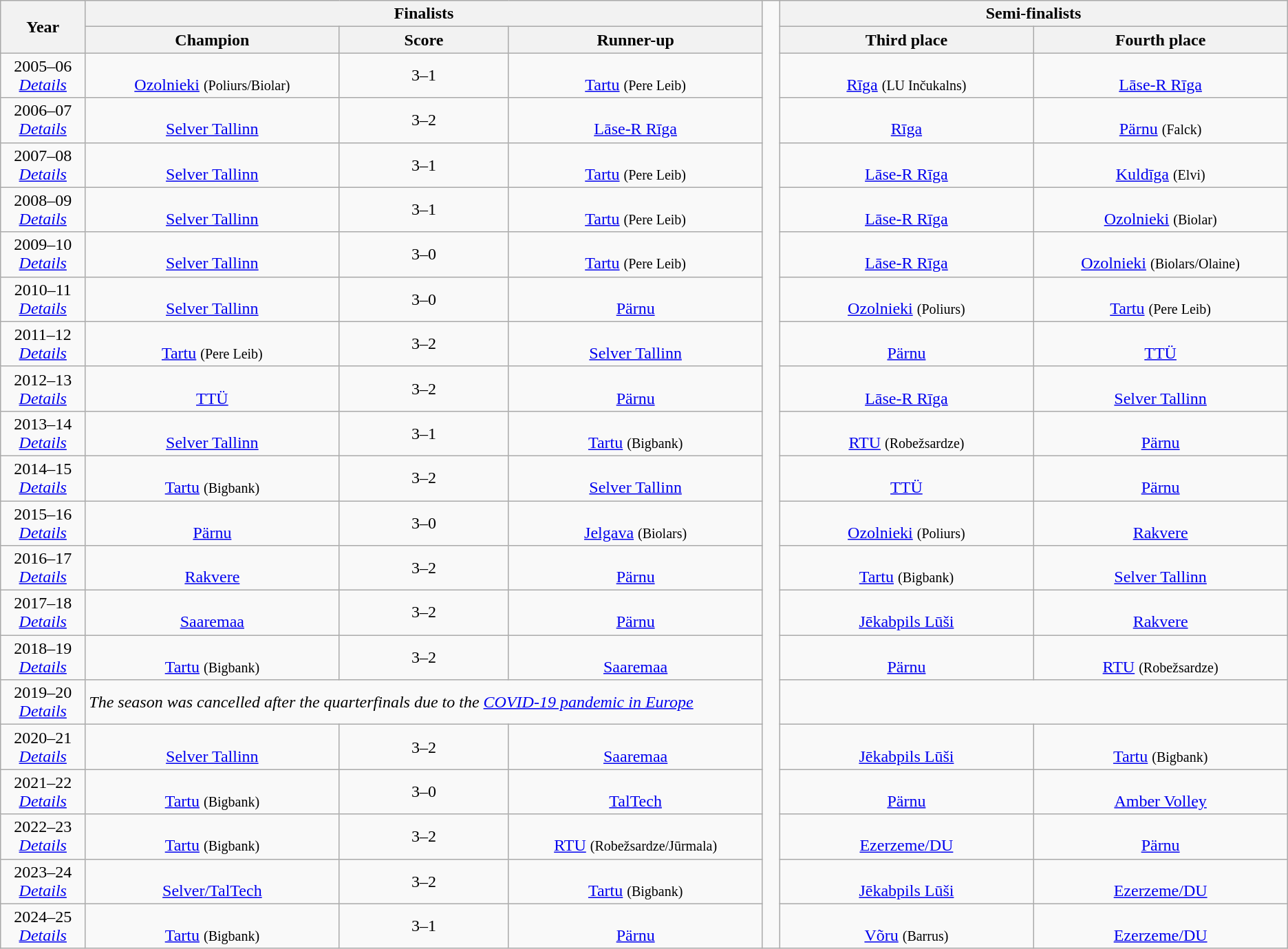<table class="wikitable" style="text-align: center;">
<tr>
<th rowspan="2" style="width:5%;">Year</th>
<th colspan=3>Finalists</th>
<td rowspan="65" style="width:1%;"></td>
<th colspan=2>Semi-finalists</th>
</tr>
<tr>
<th width=15%>Champion</th>
<th width=10%>Score</th>
<th width=15%>Runner-up</th>
<th width=15%>Third place</th>
<th width=15%>Fourth place</th>
</tr>
<tr>
<td>2005–06<br><em><a href='#'>Details</a></em></td>
<td> <br> <a href='#'>Ozolnieki</a> <small>(Poliurs/Biolar)</small></td>
<td>3–1</td>
<td> <br> <a href='#'>Tartu</a> <small>(Pere Leib)</small></td>
<td> <br> <a href='#'>Rīga</a> <small>(LU Inčukalns)</small></td>
<td> <br> <a href='#'>Lāse-R Rīga</a></td>
</tr>
<tr>
<td>2006–07<br><em><a href='#'>Details</a></em></td>
<td> <br> <a href='#'>Selver Tallinn</a></td>
<td>3–2</td>
<td> <br> <a href='#'>Lāse-R Rīga</a></td>
<td> <br> <a href='#'>Rīga</a></td>
<td> <br> <a href='#'>Pärnu</a> <small>(Falck)</small></td>
</tr>
<tr>
<td>2007–08<br><em><a href='#'>Details</a></em></td>
<td> <br> <a href='#'>Selver Tallinn</a></td>
<td>3–1</td>
<td> <br> <a href='#'>Tartu</a> <small>(Pere Leib)</small></td>
<td> <br> <a href='#'>Lāse-R Rīga</a></td>
<td> <br> <a href='#'>Kuldīga</a> <small>(Elvi)</small></td>
</tr>
<tr>
<td>2008–09<br><em><a href='#'>Details</a></em></td>
<td> <br> <a href='#'>Selver Tallinn</a></td>
<td>3–1</td>
<td> <br> <a href='#'>Tartu</a> <small>(Pere Leib)</small></td>
<td> <br> <a href='#'>Lāse-R Rīga</a></td>
<td> <br> <a href='#'>Ozolnieki</a> <small>(Biolar)</small></td>
</tr>
<tr>
<td>2009–10<br><em><a href='#'>Details</a></em></td>
<td> <br> <a href='#'>Selver Tallinn</a></td>
<td>3–0</td>
<td> <br> <a href='#'>Tartu</a> <small>(Pere Leib)</small></td>
<td> <br> <a href='#'>Lāse-R Rīga</a></td>
<td> <br> <a href='#'>Ozolnieki</a> <small>(Biolars/Olaine)</small></td>
</tr>
<tr>
<td>2010–11<br><em><a href='#'>Details</a></em></td>
<td> <br> <a href='#'>Selver Tallinn</a></td>
<td>3–0</td>
<td> <br> <a href='#'>Pärnu</a></td>
<td> <br> <a href='#'>Ozolnieki</a> <small>(Poliurs)</small></td>
<td> <br> <a href='#'>Tartu</a> <small>(Pere Leib)</small></td>
</tr>
<tr>
<td>2011–12<br><em><a href='#'>Details</a></em></td>
<td> <br> <a href='#'>Tartu</a> <small>(Pere Leib)</small></td>
<td>3–2</td>
<td> <br> <a href='#'>Selver Tallinn</a></td>
<td> <br> <a href='#'>Pärnu</a></td>
<td> <br> <a href='#'>TTÜ</a></td>
</tr>
<tr>
<td>2012–13<br><em><a href='#'>Details</a></em></td>
<td> <br> <a href='#'>TTÜ</a></td>
<td>3–2</td>
<td> <br> <a href='#'>Pärnu</a></td>
<td> <br> <a href='#'>Lāse-R Rīga</a></td>
<td> <br> <a href='#'>Selver Tallinn</a></td>
</tr>
<tr>
<td>2013–14<br><em><a href='#'>Details</a></em></td>
<td> <br> <a href='#'>Selver Tallinn</a></td>
<td>3–1</td>
<td> <br> <a href='#'>Tartu</a> <small>(Bigbank)</small></td>
<td> <br> <a href='#'>RTU</a> <small>(Robežsardze)</small></td>
<td> <br> <a href='#'>Pärnu</a></td>
</tr>
<tr>
<td>2014–15<br><em><a href='#'>Details</a></em></td>
<td> <br> <a href='#'>Tartu</a> <small>(Bigbank)</small></td>
<td>3–2</td>
<td> <br> <a href='#'>Selver Tallinn</a></td>
<td> <br> <a href='#'>TTÜ</a></td>
<td> <br> <a href='#'>Pärnu</a></td>
</tr>
<tr>
<td>2015–16<br><em><a href='#'>Details</a></em></td>
<td> <br> <a href='#'>Pärnu</a></td>
<td>3–0</td>
<td> <br> <a href='#'>Jelgava</a> <small>(Biolars)</small></td>
<td> <br> <a href='#'>Ozolnieki</a> <small>(Poliurs)</small></td>
<td> <br> <a href='#'>Rakvere</a></td>
</tr>
<tr>
<td>2016–17<br><em><a href='#'>Details</a></em></td>
<td> <br> <a href='#'>Rakvere</a></td>
<td>3–2</td>
<td> <br> <a href='#'>Pärnu</a></td>
<td> <br> <a href='#'>Tartu</a> <small>(Bigbank)</small></td>
<td> <br> <a href='#'>Selver Tallinn</a></td>
</tr>
<tr>
<td>2017–18<br><em><a href='#'>Details</a></em></td>
<td> <br> <a href='#'>Saaremaa</a></td>
<td>3–2</td>
<td> <br> <a href='#'>Pärnu</a></td>
<td> <br> <a href='#'>Jēkabpils Lūši</a></td>
<td> <br> <a href='#'>Rakvere</a></td>
</tr>
<tr>
<td>2018–19<br><em><a href='#'>Details</a></em></td>
<td> <br> <a href='#'>Tartu</a> <small>(Bigbank)</small></td>
<td>3–2</td>
<td> <br> <a href='#'>Saaremaa</a></td>
<td> <br> <a href='#'>Pärnu</a></td>
<td> <br> <a href='#'>RTU</a> <small>(Robežsardze)</small></td>
</tr>
<tr>
<td>2019–20<br><em><a href='#'>Details</a></em></td>
<td colspan=6 style="text-align:left;"><em>The season was cancelled after the quarterfinals due to the <a href='#'>COVID-19 pandemic in Europe</a></em></td>
</tr>
<tr>
<td>2020–21<br><em><a href='#'>Details</a></em></td>
<td> <br> <a href='#'>Selver Tallinn</a></td>
<td>3–2</td>
<td> <br> <a href='#'>Saaremaa</a></td>
<td> <br> <a href='#'>Jēkabpils Lūši</a></td>
<td> <br> <a href='#'>Tartu</a> <small>(Bigbank)</small></td>
</tr>
<tr>
<td>2021–22<br><em><a href='#'>Details</a></em></td>
<td> <br> <a href='#'>Tartu</a> <small>(Bigbank)</small></td>
<td>3–0</td>
<td> <br> <a href='#'>TalTech</a></td>
<td> <br> <a href='#'>Pärnu</a></td>
<td> <br> <a href='#'>Amber Volley</a></td>
</tr>
<tr>
<td>2022–23<br><em><a href='#'>Details</a></em></td>
<td> <br> <a href='#'>Tartu</a> <small>(Bigbank)</small></td>
<td>3–2</td>
<td> <br> <a href='#'>RTU</a> <small>(Robežsardze/Jūrmala)</small></td>
<td> <br> <a href='#'>Ezerzeme/DU</a></td>
<td> <br> <a href='#'>Pärnu</a></td>
</tr>
<tr>
<td>2023–24<br><em><a href='#'>Details</a></em></td>
<td> <br> <a href='#'>Selver/TalTech</a></td>
<td>3–2</td>
<td> <br> <a href='#'>Tartu</a> <small>(Bigbank)</small></td>
<td> <br> <a href='#'>Jēkabpils Lūši</a></td>
<td> <br> <a href='#'>Ezerzeme/DU</a></td>
</tr>
<tr>
<td>2024–25<br><em><a href='#'>Details</a></em></td>
<td> <br> <a href='#'>Tartu</a> <small>(Bigbank)</small></td>
<td>3–1</td>
<td> <br> <a href='#'>Pärnu</a></td>
<td> <br> <a href='#'>Võru</a> <small>(Barrus)</small></td>
<td> <br> <a href='#'>Ezerzeme/DU</a></td>
</tr>
</table>
